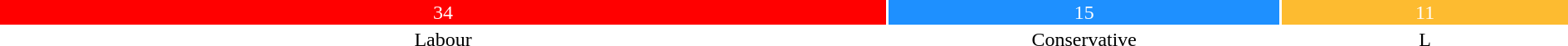<table style="width:100%; text-align:center;">
<tr style="color:white;">
<td style="background:red; width:56.7%;">34</td>
<td style="background:dodgerblue; width:25%;">15</td>
<td style="background:#FDBB30; width:18.3%;">11</td>
</tr>
<tr>
<td><span>Labour</span></td>
<td><span>Conservative</span></td>
<td><span>L</span></td>
</tr>
</table>
